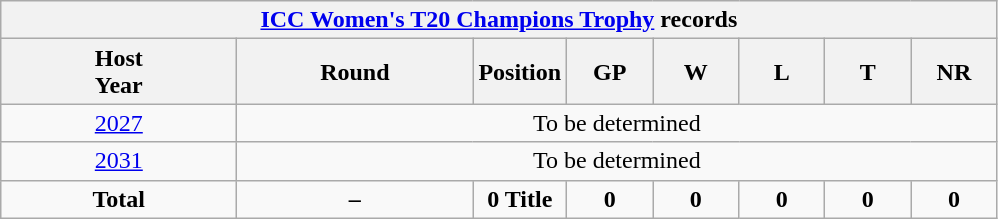<table class="wikitable" style="text-align: center; width=900px;">
<tr>
<th colspan=9><a href='#'>ICC Women's T20 Champions Trophy</a> records</th>
</tr>
<tr>
<th width=150>Host<br>Year</th>
<th width=150>Round</th>
<th width=50>Position</th>
<th width=50>GP</th>
<th width=50>W</th>
<th width=50>L</th>
<th width=50>T</th>
<th width=50>NR</th>
</tr>
<tr>
<td> <a href='#'>2027</a></td>
<td colspan=8>To be determined</td>
</tr>
<tr>
<td> <a href='#'>2031</a></td>
<td colspan=8>To be determined</td>
</tr>
<tr>
<td><strong>Total</strong></td>
<td><strong>–</strong></td>
<td><strong>0 Title</strong></td>
<td><strong>0</strong></td>
<td><strong>0</strong></td>
<td><strong>0</strong></td>
<td><strong>0</strong></td>
<td><strong>0</strong></td>
</tr>
</table>
